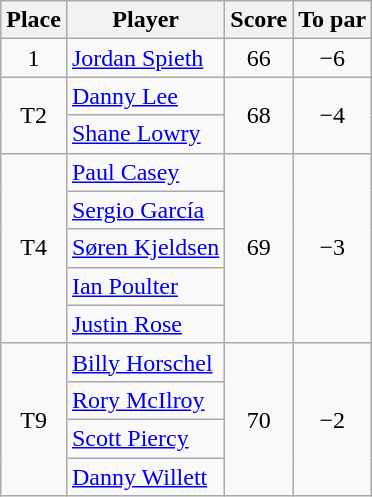<table class="wikitable">
<tr>
<th>Place</th>
<th>Player</th>
<th>Score</th>
<th>To par</th>
</tr>
<tr>
<td align=center>1</td>
<td> <a href='#'>Jordan Spieth</a></td>
<td align=center>66</td>
<td align=center>−6</td>
</tr>
<tr>
<td rowspan=2 align=center>T2</td>
<td> <a href='#'>Danny Lee</a></td>
<td rowspan=2 align=center>68</td>
<td rowspan=2 align=center>−4</td>
</tr>
<tr>
<td> <a href='#'>Shane Lowry</a></td>
</tr>
<tr>
<td rowspan=5 align=center>T4</td>
<td> <a href='#'>Paul Casey</a></td>
<td rowspan=5 align=center>69</td>
<td rowspan=5 align=center>−3</td>
</tr>
<tr>
<td> <a href='#'>Sergio García</a></td>
</tr>
<tr>
<td> <a href='#'>Søren Kjeldsen</a></td>
</tr>
<tr>
<td> <a href='#'>Ian Poulter</a></td>
</tr>
<tr>
<td> <a href='#'>Justin Rose</a></td>
</tr>
<tr>
<td rowspan=4 align=center>T9</td>
<td> <a href='#'>Billy Horschel</a></td>
<td rowspan=4 align=center>70</td>
<td rowspan=4 align=center>−2</td>
</tr>
<tr>
<td> <a href='#'>Rory McIlroy</a></td>
</tr>
<tr>
<td> <a href='#'>Scott Piercy</a></td>
</tr>
<tr>
<td> <a href='#'>Danny Willett</a></td>
</tr>
</table>
